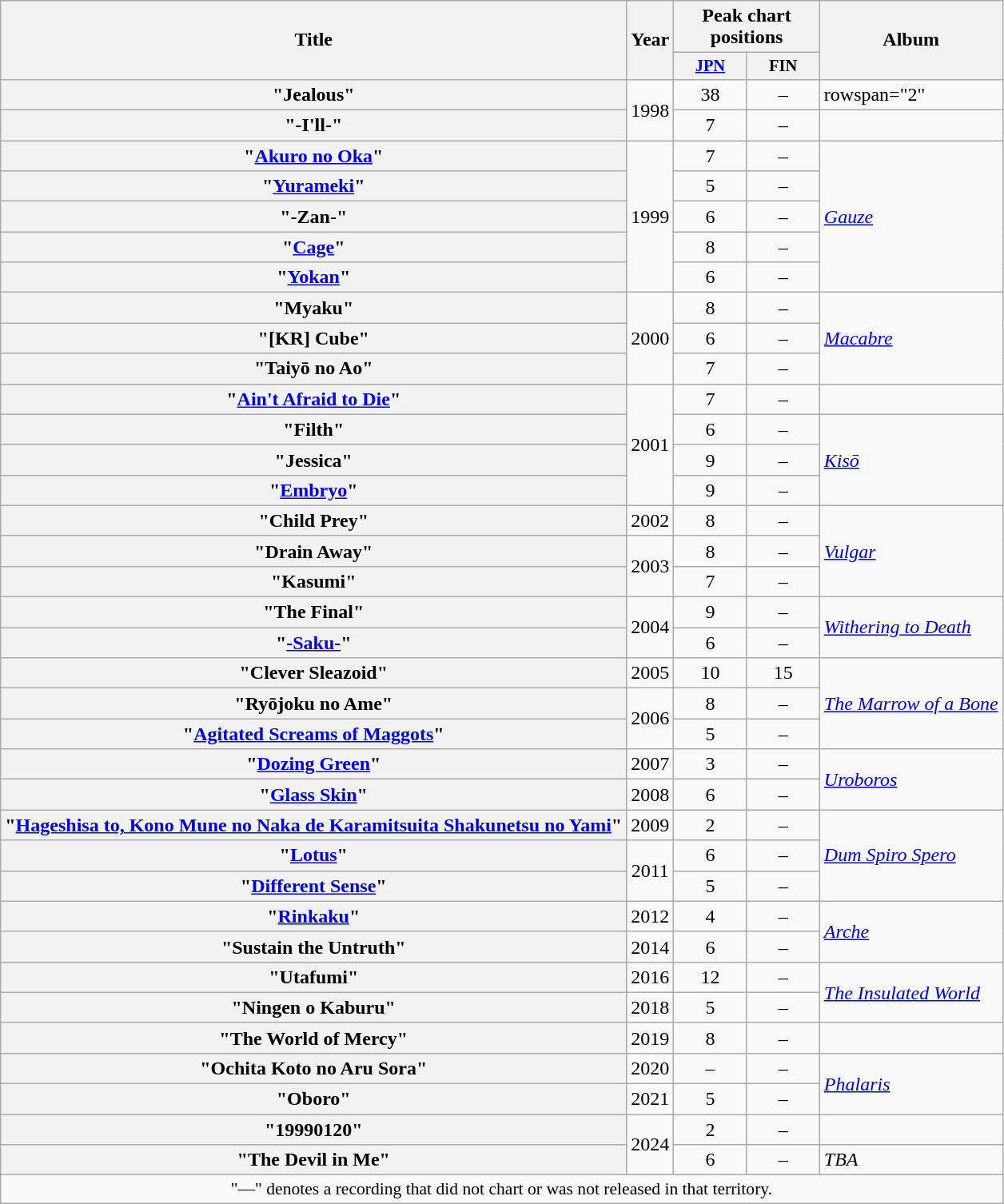<table class="wikitable plainrowheaders">
<tr>
<th scope="col" rowspan="2">Title</th>
<th scope="col" rowspan="2">Year</th>
<th scope="col" colspan="2">Peak chart positions</th>
<th scope="col" rowspan="2">Album</th>
</tr>
<tr>
<th scope="col" style="width:4em;font-size:85%"><a href='#'>JPN</a><br></th>
<th scope="col" style="width:4em;font-size:85%">FIN<br></th>
</tr>
<tr>
<th scope="row">"Jealous"</th>
<td align="center" rowspan="2">1998</td>
<td align="center">38</td>
<td align="center">–</td>
<td>rowspan="2" </td>
</tr>
<tr>
<th scope="row">"-I'll-"</th>
<td align="center">7</td>
<td align="center">–</td>
</tr>
<tr>
<th scope="row">"<a href='#'>Akuro no Oka</a>"</th>
<td align="center" rowspan="5">1999</td>
<td align="center">7</td>
<td align="center">–</td>
<td rowspan="5"><em><a href='#'>Gauze</a></em></td>
</tr>
<tr>
<th scope="row">"<a href='#'>Yurameki</a>"</th>
<td align="center">5</td>
<td align="center">–</td>
</tr>
<tr>
<th scope="row">"-Zan-"</th>
<td align="center">6</td>
<td align="center">–</td>
</tr>
<tr>
<th scope="row">"<a href='#'>Cage</a>"</th>
<td align="center">8</td>
<td align="center">–</td>
</tr>
<tr>
<th scope="row">"<a href='#'>Yokan</a>"</th>
<td align="center">6</td>
<td align="center">–</td>
</tr>
<tr>
<th scope="row">"Myaku"</th>
<td align="center" rowspan="3">2000</td>
<td align="center">8</td>
<td align="center">–</td>
<td rowspan="3"><em><a href='#'>Macabre</a></em></td>
</tr>
<tr>
<th scope="row">"[KR] Cube"</th>
<td align="center">6</td>
<td align="center">–</td>
</tr>
<tr>
<th scope="row">"Taiyō no Ao"</th>
<td align="center">7</td>
<td align="center">–</td>
</tr>
<tr>
<th scope="row">"<a href='#'>Ain't Afraid to Die</a>"</th>
<td align="center" rowspan="4">2001</td>
<td align="center">7</td>
<td align="center">–</td>
<td></td>
</tr>
<tr>
<th scope="row">"Filth"</th>
<td align="center">6</td>
<td align="center">–</td>
<td rowspan="3"><em><a href='#'>Kisō</a></em></td>
</tr>
<tr>
<th scope="row">"Jessica"</th>
<td align="center">9</td>
<td align="center">–</td>
</tr>
<tr>
<th scope="row">"<a href='#'>Embryo</a>"</th>
<td align="center">9</td>
<td align="center">–</td>
</tr>
<tr>
<th scope="row">"Child Prey"</th>
<td align="center">2002</td>
<td align="center">8</td>
<td align="center">–</td>
<td rowspan="3"><em><a href='#'>Vulgar</a></em></td>
</tr>
<tr>
<th scope="row">"Drain Away"</th>
<td align="center" rowspan="2">2003</td>
<td align="center">8</td>
<td align="center">–</td>
</tr>
<tr>
<th scope="row">"Kasumi"</th>
<td align="center">7</td>
<td align="center">–</td>
</tr>
<tr>
<th scope="row">"The Final"</th>
<td align="center" rowspan="2">2004</td>
<td align="center">9</td>
<td align="center">–</td>
<td rowspan="2"><em><a href='#'>Withering to Death</a></em></td>
</tr>
<tr>
<th scope="row">"<a href='#'>-Saku-</a>"</th>
<td align="center">6</td>
<td align="center">–</td>
</tr>
<tr>
<th scope="row">"Clever Sleazoid"</th>
<td align="center">2005</td>
<td align="center">10</td>
<td align="center">15</td>
<td rowspan="3"><em><a href='#'>The Marrow of a Bone</a></em></td>
</tr>
<tr>
<th scope="row">"Ryōjoku no Ame"</th>
<td align="center" rowspan="2">2006</td>
<td align="center">8</td>
<td align="center">–</td>
</tr>
<tr>
<th scope="row">"<a href='#'>Agitated Screams of Maggots</a>"</th>
<td align="center">5</td>
<td align="center">–</td>
</tr>
<tr>
<th scope="row">"<a href='#'>Dozing Green</a>"</th>
<td align="center">2007</td>
<td align="center">3</td>
<td align="center">–</td>
<td rowspan="2"><em><a href='#'>Uroboros</a></em></td>
</tr>
<tr>
<th scope="row">"<a href='#'>Glass Skin</a>"</th>
<td align="center">2008</td>
<td align="center">6</td>
<td align="center">–</td>
</tr>
<tr>
<th scope="row">"<a href='#'>Hageshisa to, Kono Mune no Naka de Karamitsuita Shakunetsu no Yami</a>"</th>
<td align="center">2009</td>
<td align="center">2</td>
<td align="center">–</td>
<td rowspan="3"><em><a href='#'>Dum Spiro Spero</a></em></td>
</tr>
<tr>
<th scope="row">"<a href='#'>Lotus</a>"</th>
<td rowspan="2" align="center">2011</td>
<td align="center">6</td>
<td align="center">–</td>
</tr>
<tr>
<th scope="row">"<a href='#'>Different Sense</a>"</th>
<td align="center">5</td>
<td align="center">–</td>
</tr>
<tr>
<th scope="row">"<a href='#'>Rinkaku</a>"</th>
<td align="center">2012</td>
<td align="center">4</td>
<td align="center">–</td>
<td rowspan="2"><em><a href='#'>Arche</a></em></td>
</tr>
<tr>
<th scope="row">"Sustain the Untruth"</th>
<td align="center">2014</td>
<td align="center">6</td>
<td align="center">–</td>
</tr>
<tr>
<th scope="row">"Utafumi"</th>
<td align="center">2016</td>
<td align="center">12</td>
<td align="center">–</td>
<td rowspan="2"><em><a href='#'>The Insulated World</a></em></td>
</tr>
<tr>
<th scope="row">"Ningen o Kaburu"</th>
<td align="center">2018</td>
<td align="center">5</td>
<td align="center">–</td>
</tr>
<tr>
<th scope="row">"The World of Mercy"</th>
<td align="center">2019</td>
<td align="center">8</td>
<td align="center">–</td>
<td></td>
</tr>
<tr>
<th scope="row">"Ochita Koto no Aru Sora"</th>
<td align="center">2020</td>
<td align="center">–</td>
<td align="center">–</td>
<td rowspan="2"><em><a href='#'>Phalaris</a></em></td>
</tr>
<tr>
<th scope="row">"Oboro"</th>
<td align="center">2021</td>
<td align="center">5</td>
<td align="center">–</td>
</tr>
<tr>
<th scope="row">"19990120"</th>
<td rowspan="2" align="center">2024</td>
<td align="center">2</td>
<td align="center">–</td>
<td></td>
</tr>
<tr>
<th scope="row">"The Devil in Me"</th>
<td align="center">6</td>
<td align="center">–</td>
<td><em>TBA</em></td>
</tr>
<tr>
<td align="center" colspan="5" style="font-size:90%">"—" denotes a recording that did not chart or was not released in that territory.</td>
</tr>
</table>
